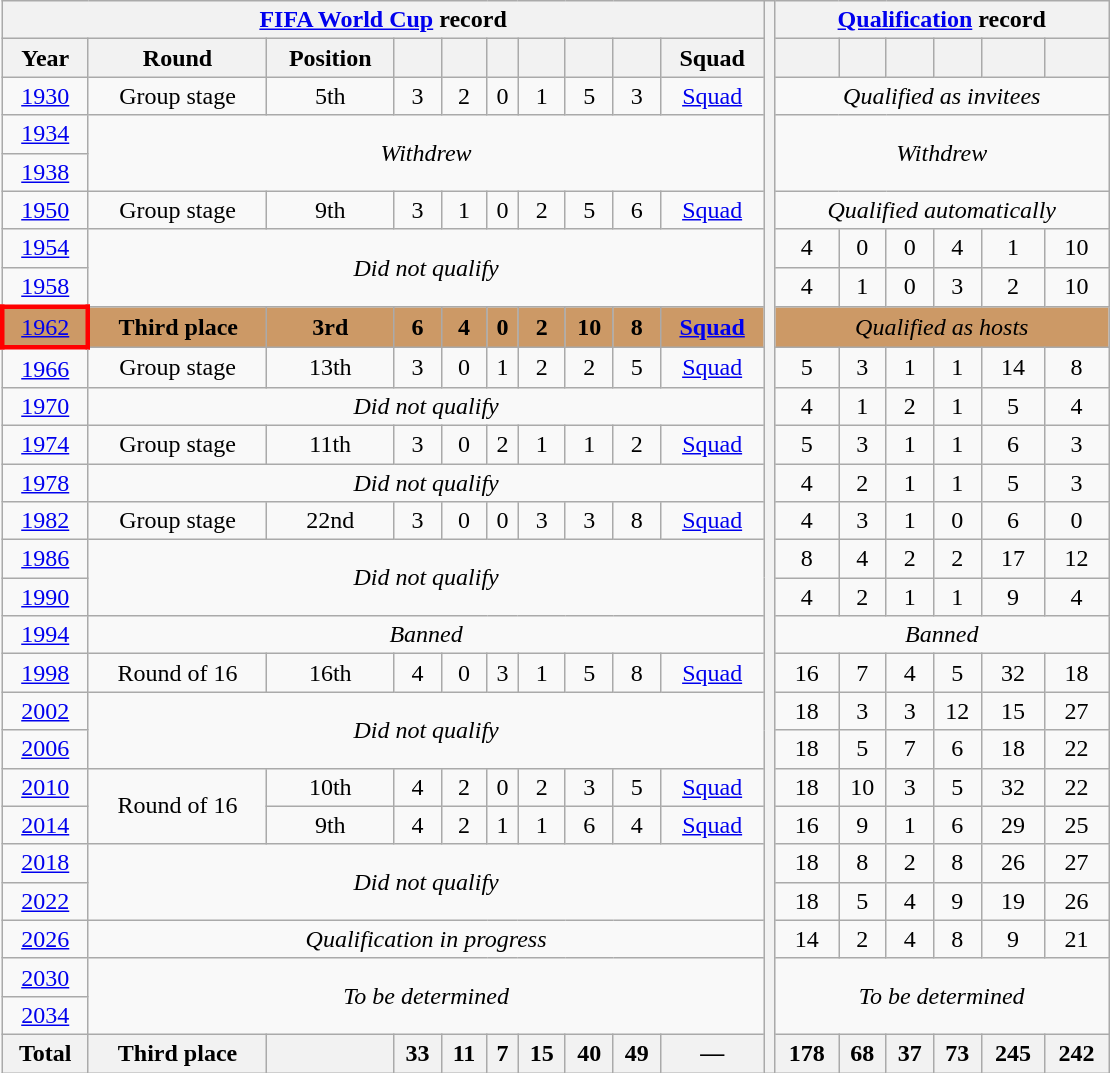<table class="wikitable" style="text-align: center;">
<tr>
<th colspan=10><a href='#'>FIFA World Cup</a> record</th>
<th width=1% rowspan=28></th>
<th colspan=7><a href='#'>Qualification</a> record</th>
</tr>
<tr>
<th>Year</th>
<th>Round</th>
<th>Position</th>
<th></th>
<th></th>
<th></th>
<th></th>
<th></th>
<th></th>
<th>Squad</th>
<th></th>
<th></th>
<th></th>
<th></th>
<th></th>
<th></th>
</tr>
<tr>
<td> <a href='#'>1930</a></td>
<td>Group stage</td>
<td>5th</td>
<td>3</td>
<td>2</td>
<td>0</td>
<td>1</td>
<td>5</td>
<td>3</td>
<td><a href='#'>Squad</a></td>
<td colspan=7><em>Qualified as invitees</em></td>
</tr>
<tr>
<td> <a href='#'>1934</a></td>
<td colspan=9 rowspan=2><em>Withdrew</em></td>
<td colspan=7 rowspan=2><em>Withdrew</em></td>
</tr>
<tr>
<td> <a href='#'>1938</a></td>
</tr>
<tr>
<td> <a href='#'>1950</a></td>
<td>Group stage</td>
<td>9th</td>
<td>3</td>
<td>1</td>
<td>0</td>
<td>2</td>
<td>5</td>
<td>6</td>
<td><a href='#'>Squad</a></td>
<td colspan=7><em>Qualified automatically</em></td>
</tr>
<tr>
<td> <a href='#'>1954</a></td>
<td colspan=9 rowspan=2><em>Did not qualify</em></td>
<td>4</td>
<td>0</td>
<td>0</td>
<td>4</td>
<td>1</td>
<td>10</td>
</tr>
<tr>
<td> <a href='#'>1958</a></td>
<td>4</td>
<td>1</td>
<td>0</td>
<td>3</td>
<td>2</td>
<td>10</td>
</tr>
<tr style="background:#c96">
<td style="border: 3px solid red"> <a href='#'>1962</a></td>
<td><strong>Third place</strong></td>
<td><strong>3rd</strong></td>
<td><strong>6</strong></td>
<td><strong>4</strong></td>
<td><strong>0</strong></td>
<td><strong>2</strong></td>
<td><strong>10</strong></td>
<td><strong>8</strong></td>
<td><strong><a href='#'>Squad</a></strong></td>
<td colspan=7><em>Qualified as hosts</em></td>
</tr>
<tr>
<td> <a href='#'>1966</a></td>
<td>Group stage</td>
<td>13th</td>
<td>3</td>
<td>0</td>
<td>1</td>
<td>2</td>
<td>2</td>
<td>5</td>
<td><a href='#'>Squad</a></td>
<td>5</td>
<td>3</td>
<td>1</td>
<td>1</td>
<td>14</td>
<td>8</td>
</tr>
<tr>
<td> <a href='#'>1970</a></td>
<td colspan=9><em>Did not qualify</em></td>
<td>4</td>
<td>1</td>
<td>2</td>
<td>1</td>
<td>5</td>
<td>4</td>
</tr>
<tr>
<td> <a href='#'>1974</a></td>
<td>Group stage</td>
<td>11th</td>
<td>3</td>
<td>0</td>
<td>2</td>
<td>1</td>
<td>1</td>
<td>2</td>
<td><a href='#'>Squad</a></td>
<td>5</td>
<td>3</td>
<td>1</td>
<td>1</td>
<td>6</td>
<td>3</td>
</tr>
<tr>
<td> <a href='#'>1978</a></td>
<td colspan=9><em>Did not qualify</em></td>
<td>4</td>
<td>2</td>
<td>1</td>
<td>1</td>
<td>5</td>
<td>3</td>
</tr>
<tr>
<td> <a href='#'>1982</a></td>
<td>Group stage</td>
<td>22nd</td>
<td>3</td>
<td>0</td>
<td>0</td>
<td>3</td>
<td>3</td>
<td>8</td>
<td><a href='#'>Squad</a></td>
<td>4</td>
<td>3</td>
<td>1</td>
<td>0</td>
<td>6</td>
<td>0</td>
</tr>
<tr>
<td> <a href='#'>1986</a></td>
<td colspan=9 rowspan=2><em>Did not qualify</em></td>
<td>8</td>
<td>4</td>
<td>2</td>
<td>2</td>
<td>17</td>
<td>12</td>
</tr>
<tr>
<td> <a href='#'>1990</a></td>
<td>4</td>
<td>2</td>
<td>1</td>
<td>1</td>
<td>9</td>
<td>4</td>
</tr>
<tr>
<td> <a href='#'>1994</a></td>
<td colspan=9><em>Banned</em></td>
<td colspan=7><em>Banned</em></td>
</tr>
<tr>
<td> <a href='#'>1998</a></td>
<td>Round of 16</td>
<td>16th</td>
<td>4</td>
<td>0</td>
<td>3</td>
<td>1</td>
<td>5</td>
<td>8</td>
<td><a href='#'>Squad</a></td>
<td>16</td>
<td>7</td>
<td>4</td>
<td>5</td>
<td>32</td>
<td>18</td>
</tr>
<tr>
<td>  <a href='#'>2002</a></td>
<td colspan=9 rowspan=2><em>Did not qualify</em></td>
<td>18</td>
<td>3</td>
<td>3</td>
<td>12</td>
<td>15</td>
<td>27</td>
</tr>
<tr>
<td> <a href='#'>2006</a></td>
<td>18</td>
<td>5</td>
<td>7</td>
<td>6</td>
<td>18</td>
<td>22</td>
</tr>
<tr>
<td> <a href='#'>2010</a></td>
<td rowspan=2>Round of 16</td>
<td>10th</td>
<td>4</td>
<td>2</td>
<td>0</td>
<td>2</td>
<td>3</td>
<td>5</td>
<td><a href='#'>Squad</a></td>
<td>18</td>
<td>10</td>
<td>3</td>
<td>5</td>
<td>32</td>
<td>22</td>
</tr>
<tr>
<td> <a href='#'>2014</a></td>
<td>9th</td>
<td>4</td>
<td>2</td>
<td>1</td>
<td>1</td>
<td>6</td>
<td>4</td>
<td><a href='#'>Squad</a></td>
<td>16</td>
<td>9</td>
<td>1</td>
<td>6</td>
<td>29</td>
<td>25</td>
</tr>
<tr>
<td> <a href='#'>2018</a></td>
<td colspan=9 rowspan=2><em>Did not qualify</em></td>
<td>18</td>
<td>8</td>
<td>2</td>
<td>8</td>
<td>26</td>
<td>27</td>
</tr>
<tr>
<td> <a href='#'>2022</a></td>
<td>18</td>
<td>5</td>
<td>4</td>
<td>9</td>
<td>19</td>
<td>26</td>
</tr>
<tr>
<td>   <a href='#'>2026</a></td>
<td colspan=9><em>Qualification in progress</em></td>
<td>14</td>
<td>2</td>
<td>4</td>
<td>8</td>
<td>9</td>
<td>21</td>
</tr>
<tr>
<td>   <a href='#'>2030</a></td>
<td colspan=9 rowspan=2><em>To be determined</em></td>
<td colspan=7 rowspan=2><em>To be determined</em></td>
</tr>
<tr>
<td> <a href='#'>2034</a></td>
</tr>
<tr>
<th>Total</th>
<th>Third place</th>
<th></th>
<th>33</th>
<th>11</th>
<th>7</th>
<th>15</th>
<th>40</th>
<th>49</th>
<th>—</th>
<th>178</th>
<th>68</th>
<th>37</th>
<th>73</th>
<th>245</th>
<th>242</th>
</tr>
</table>
